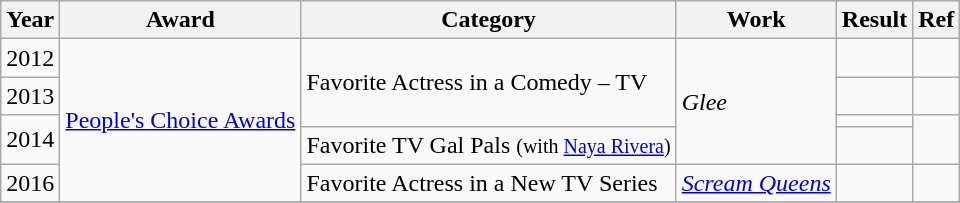<table class="wikitable">
<tr>
<th>Year</th>
<th>Award</th>
<th>Category</th>
<th>Work</th>
<th>Result</th>
<th>Ref</th>
</tr>
<tr>
<td>2012</td>
<td rowspan="5"><a href='#'>People's Choice Awards</a></td>
<td rowspan="3">Favorite Actress in a Comedy – TV</td>
<td rowspan="4"><em>Glee</em></td>
<td></td>
<td></td>
</tr>
<tr>
<td>2013</td>
<td></td>
<td></td>
</tr>
<tr>
<td rowspan="2">2014</td>
<td></td>
<td rowspan="2"></td>
</tr>
<tr>
<td>Favorite TV Gal Pals <small>(with <a href='#'>Naya Rivera</a>)</small></td>
<td></td>
</tr>
<tr>
<td>2016</td>
<td>Favorite Actress in a New TV Series</td>
<td><em><a href='#'>Scream Queens</a></em></td>
<td></td>
<td></td>
</tr>
<tr>
</tr>
</table>
